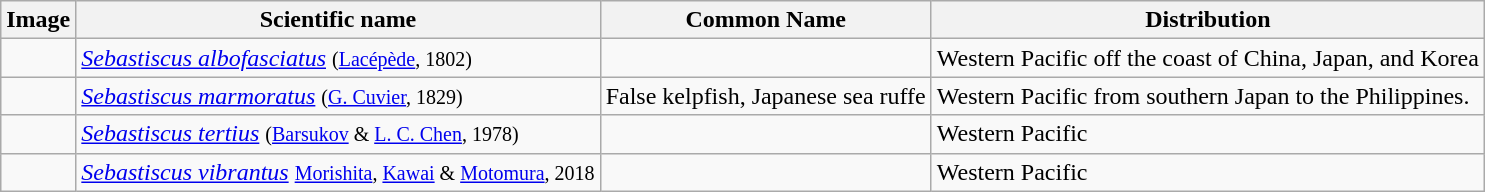<table class="wikitable">
<tr>
<th>Image</th>
<th>Scientific name</th>
<th>Common Name</th>
<th>Distribution</th>
</tr>
<tr>
<td></td>
<td><em><a href='#'>Sebastiscus albofasciatus</a></em> <small>(<a href='#'>Lacépède</a>, 1802)</small></td>
<td></td>
<td>Western Pacific off the coast of China, Japan, and Korea</td>
</tr>
<tr>
<td></td>
<td><em><a href='#'>Sebastiscus marmoratus</a></em> <small>(<a href='#'>G. Cuvier</a>, 1829)</small></td>
<td>False kelpfish, Japanese sea ruffe</td>
<td>Western Pacific from southern Japan to the Philippines.</td>
</tr>
<tr>
<td></td>
<td><em><a href='#'>Sebastiscus tertius</a></em> <small>(<a href='#'>Barsukov</a> & <a href='#'>L. C. Chen</a>, 1978)</small></td>
<td></td>
<td>Western Pacific</td>
</tr>
<tr>
<td></td>
<td><em><a href='#'>Sebastiscus vibrantus</a></em> <small><a href='#'>Morishita</a>, <a href='#'>Kawai</a> & <a href='#'>Motomura</a>, 2018</small></td>
<td></td>
<td>Western Pacific</td>
</tr>
</table>
